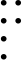<table style="display:inline-table; line-height:0.5;">
<tr>
<td>•</td>
<td>•</td>
</tr>
<tr>
<td>•</td>
<td>•</td>
</tr>
<tr>
<td>•</td>
<td></td>
</tr>
<tr>
<td>•</td>
<td></td>
</tr>
</table>
